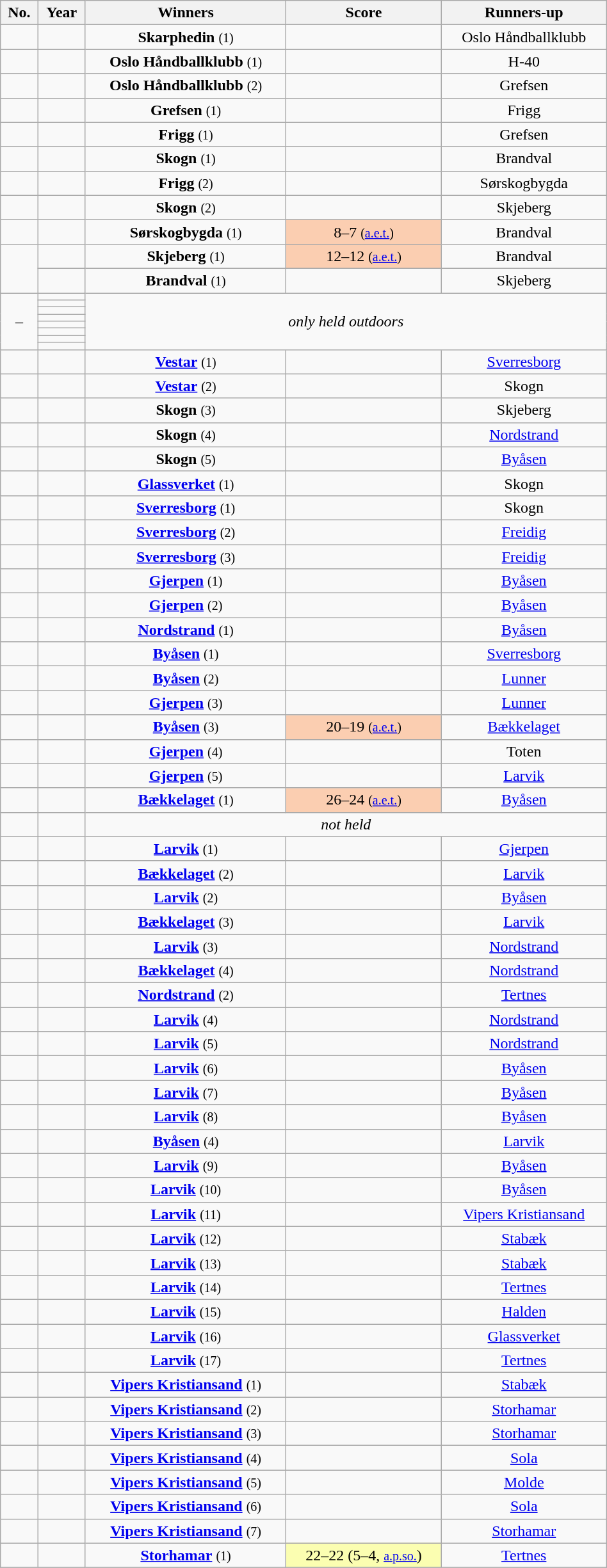<table class="wikitable" style="text-align: center; width: 50%;">
<tr>
<th>No.</th>
<th>Year</th>
<th>Winners</th>
<th>Score</th>
<th>Runners-up</th>
</tr>
<tr>
<td></td>
<td></td>
<td><strong>Skarphedin</strong> <small>(1)</small></td>
<td></td>
<td>Oslo Håndballklubb</td>
</tr>
<tr>
<td></td>
<td></td>
<td><strong>Oslo Håndballklubb</strong> <small>(1)</small></td>
<td></td>
<td>H-40</td>
</tr>
<tr>
<td></td>
<td></td>
<td><strong>Oslo Håndballklubb</strong> <small>(2)</small></td>
<td></td>
<td>Grefsen</td>
</tr>
<tr>
<td></td>
<td></td>
<td><strong>Grefsen</strong> <small>(1)</small></td>
<td></td>
<td>Frigg</td>
</tr>
<tr>
<td></td>
<td></td>
<td><strong>Frigg</strong> <small>(1)</small></td>
<td></td>
<td>Grefsen</td>
</tr>
<tr>
<td></td>
<td></td>
<td><strong>Skogn</strong> <small>(1)</small></td>
<td></td>
<td>Brandval</td>
</tr>
<tr>
<td></td>
<td></td>
<td><strong>Frigg</strong> <small>(2)</small></td>
<td></td>
<td>Sørskogbygda</td>
</tr>
<tr>
<td></td>
<td></td>
<td><strong>Skogn</strong> <small>(2)</small></td>
<td></td>
<td>Skjeberg</td>
</tr>
<tr>
<td></td>
<td></td>
<td><strong>Sørskogbygda</strong> <small>(1)</small></td>
<td align=center style="background-color:#FBCEB1">8–7 <small>(<a href='#'>a.e.t.</a>)</small></td>
<td>Brandval</td>
</tr>
<tr>
<td rowspan="2"></td>
<td></td>
<td><strong>Skjeberg</strong> <small>(1)</small></td>
<td align=center style="background-color:#FBCEB1">12–12 <small>(<a href='#'>a.e.t.</a>)</small></td>
<td>Brandval</td>
</tr>
<tr>
<td></td>
<td><strong>Brandval</strong> <small>(1)</small></td>
<td></td>
<td>Skjeberg</td>
</tr>
<tr>
<td rowspan=8 style="text-align: center;">–</td>
<td></td>
<td rowspan=8 colspan=8 style="text-align: center;"><i>only held outdoors</i></td>
</tr>
<tr>
<td></td>
</tr>
<tr>
<td></td>
</tr>
<tr>
<td></td>
</tr>
<tr>
<td></td>
</tr>
<tr>
<td></td>
</tr>
<tr>
<td></td>
</tr>
<tr>
<td></td>
</tr>
<tr>
<td></td>
<td></td>
<td><strong><a href='#'>Vestar</a></strong> <small>(1)</small></td>
<td></td>
<td><a href='#'>Sverresborg</a></td>
</tr>
<tr>
<td></td>
<td></td>
<td><strong><a href='#'>Vestar</a></strong> <small>(2)</small></td>
<td></td>
<td>Skogn</td>
</tr>
<tr>
<td></td>
<td></td>
<td><strong>Skogn</strong> <small>(3)</small></td>
<td></td>
<td>Skjeberg</td>
</tr>
<tr>
<td></td>
<td></td>
<td><strong>Skogn</strong> <small>(4)</small></td>
<td></td>
<td><a href='#'>Nordstrand</a></td>
</tr>
<tr>
<td></td>
<td></td>
<td><strong>Skogn</strong> <small>(5)</small></td>
<td></td>
<td><a href='#'>Byåsen</a></td>
</tr>
<tr>
<td></td>
<td></td>
<td><strong><a href='#'>Glassverket</a></strong> <small>(1)</small></td>
<td></td>
<td>Skogn</td>
</tr>
<tr>
<td></td>
<td></td>
<td><strong><a href='#'>Sverresborg</a></strong> <small>(1)</small></td>
<td></td>
<td>Skogn</td>
</tr>
<tr>
<td></td>
<td></td>
<td><strong><a href='#'>Sverresborg</a></strong> <small>(2)</small></td>
<td></td>
<td><a href='#'>Freidig</a></td>
</tr>
<tr>
<td></td>
<td></td>
<td><strong><a href='#'>Sverresborg</a></strong> <small>(3)</small></td>
<td></td>
<td><a href='#'>Freidig</a></td>
</tr>
<tr>
<td></td>
<td></td>
<td><strong><a href='#'>Gjerpen</a></strong> <small>(1)</small></td>
<td></td>
<td><a href='#'>Byåsen</a></td>
</tr>
<tr>
<td></td>
<td></td>
<td><strong><a href='#'>Gjerpen</a></strong> <small>(2)</small></td>
<td></td>
<td><a href='#'>Byåsen</a></td>
</tr>
<tr>
<td></td>
<td></td>
<td><strong><a href='#'>Nordstrand</a></strong> <small>(1)</small></td>
<td></td>
<td><a href='#'>Byåsen</a></td>
</tr>
<tr>
<td></td>
<td></td>
<td><strong><a href='#'>Byåsen</a></strong> <small>(1)</small></td>
<td></td>
<td><a href='#'>Sverresborg</a></td>
</tr>
<tr>
<td></td>
<td></td>
<td><strong><a href='#'>Byåsen</a></strong> <small>(2)</small></td>
<td></td>
<td><a href='#'>Lunner</a></td>
</tr>
<tr>
<td></td>
<td></td>
<td><strong><a href='#'>Gjerpen</a></strong> <small>(3)</small></td>
<td></td>
<td><a href='#'>Lunner</a></td>
</tr>
<tr>
<td></td>
<td></td>
<td><strong><a href='#'>Byåsen</a></strong> <small>(3)</small></td>
<td align=center style="background-color:#FBCEB1">20–19 <small>(<a href='#'>a.e.t.</a>)</small></td>
<td><a href='#'>Bækkelaget</a></td>
</tr>
<tr>
<td></td>
<td></td>
<td><strong><a href='#'>Gjerpen</a></strong> <small>(4)</small></td>
<td></td>
<td>Toten</td>
</tr>
<tr>
<td></td>
<td></td>
<td><strong><a href='#'>Gjerpen</a></strong> <small>(5)</small></td>
<td></td>
<td><a href='#'>Larvik</a></td>
</tr>
<tr>
<td></td>
<td></td>
<td><strong><a href='#'>Bækkelaget</a></strong> <small>(1)</small></td>
<td align=center style="background-color:#FBCEB1">26–24 <small>(<a href='#'>a.e.t.</a>)</small></td>
<td><a href='#'>Byåsen</a></td>
</tr>
<tr>
<td></td>
<td></td>
<td colspan=3 "><em>not held</em></td>
</tr>
<tr>
<td></td>
<td></td>
<td><strong><a href='#'>Larvik</a></strong> <small>(1)</small></td>
<td></td>
<td><a href='#'>Gjerpen</a></td>
</tr>
<tr>
<td></td>
<td></td>
<td><strong><a href='#'>Bækkelaget</a></strong> <small>(2)</small></td>
<td></td>
<td><a href='#'>Larvik</a></td>
</tr>
<tr>
<td></td>
<td></td>
<td><strong><a href='#'>Larvik</a></strong> <small>(2)</small></td>
<td></td>
<td><a href='#'>Byåsen</a></td>
</tr>
<tr>
<td></td>
<td></td>
<td><strong><a href='#'>Bækkelaget</a></strong> <small>(3)</small></td>
<td></td>
<td><a href='#'>Larvik</a></td>
</tr>
<tr>
<td></td>
<td></td>
<td><strong><a href='#'>Larvik</a></strong> <small>(3)</small></td>
<td></td>
<td><a href='#'>Nordstrand</a></td>
</tr>
<tr>
<td></td>
<td></td>
<td><strong><a href='#'>Bækkelaget</a></strong> <small>(4)</small></td>
<td></td>
<td><a href='#'>Nordstrand</a></td>
</tr>
<tr>
<td></td>
<td></td>
<td><strong><a href='#'>Nordstrand</a></strong> <small>(2)</small></td>
<td></td>
<td><a href='#'>Tertnes</a></td>
</tr>
<tr>
<td></td>
<td></td>
<td><strong><a href='#'>Larvik</a></strong> <small>(4)</small></td>
<td></td>
<td><a href='#'>Nordstrand</a></td>
</tr>
<tr>
<td></td>
<td></td>
<td><strong><a href='#'>Larvik</a></strong> <small>(5)</small></td>
<td></td>
<td><a href='#'>Nordstrand</a></td>
</tr>
<tr>
<td></td>
<td></td>
<td><strong><a href='#'>Larvik</a></strong> <small>(6)</small></td>
<td></td>
<td><a href='#'>Byåsen</a></td>
</tr>
<tr>
<td></td>
<td></td>
<td><strong><a href='#'>Larvik</a></strong> <small>(7)</small></td>
<td></td>
<td><a href='#'>Byåsen</a></td>
</tr>
<tr>
<td></td>
<td></td>
<td><strong><a href='#'>Larvik</a></strong> <small>(8)</small></td>
<td></td>
<td><a href='#'>Byåsen</a></td>
</tr>
<tr>
<td></td>
<td></td>
<td><strong><a href='#'>Byåsen</a></strong> <small>(4)</small></td>
<td></td>
<td><a href='#'>Larvik</a></td>
</tr>
<tr>
<td></td>
<td></td>
<td><strong><a href='#'>Larvik</a></strong> <small>(9)</small></td>
<td></td>
<td><a href='#'>Byåsen</a></td>
</tr>
<tr>
<td></td>
<td></td>
<td><strong><a href='#'>Larvik</a></strong> <small>(10)</small></td>
<td></td>
<td><a href='#'>Byåsen</a></td>
</tr>
<tr>
<td></td>
<td></td>
<td><strong><a href='#'>Larvik</a></strong> <small>(11)</small></td>
<td></td>
<td><a href='#'>Vipers Kristiansand</a></td>
</tr>
<tr>
<td></td>
<td></td>
<td><strong><a href='#'>Larvik</a></strong> <small>(12)</small></td>
<td></td>
<td><a href='#'>Stabæk</a></td>
</tr>
<tr>
<td></td>
<td></td>
<td><strong><a href='#'>Larvik</a></strong> <small>(13)</small></td>
<td></td>
<td><a href='#'>Stabæk</a></td>
</tr>
<tr>
<td></td>
<td></td>
<td><strong><a href='#'>Larvik</a></strong> <small>(14)</small></td>
<td></td>
<td><a href='#'>Tertnes</a></td>
</tr>
<tr>
<td></td>
<td></td>
<td><strong><a href='#'>Larvik</a></strong> <small>(15)</small></td>
<td></td>
<td><a href='#'>Halden</a></td>
</tr>
<tr>
<td></td>
<td></td>
<td><strong><a href='#'>Larvik</a></strong> <small>(16)</small></td>
<td></td>
<td><a href='#'>Glassverket</a></td>
</tr>
<tr>
<td></td>
<td></td>
<td><strong><a href='#'>Larvik</a></strong> <small>(17)</small></td>
<td></td>
<td><a href='#'>Tertnes</a></td>
</tr>
<tr>
<td></td>
<td></td>
<td><strong><a href='#'>Vipers Kristiansand</a></strong> <small>(1)</small></td>
<td></td>
<td><a href='#'>Stabæk</a></td>
</tr>
<tr>
<td></td>
<td></td>
<td><strong><a href='#'>Vipers Kristiansand</a></strong> <small>(2)</small></td>
<td></td>
<td><a href='#'>Storhamar</a></td>
</tr>
<tr>
<td></td>
<td></td>
<td><strong><a href='#'>Vipers Kristiansand</a></strong> <small>(3)</small></td>
<td></td>
<td><a href='#'>Storhamar</a></td>
</tr>
<tr>
<td></td>
<td></td>
<td><strong><a href='#'>Vipers Kristiansand</a></strong> <small>(4)</small></td>
<td></td>
<td><a href='#'>Sola</a></td>
</tr>
<tr>
<td></td>
<td></td>
<td><strong><a href='#'>Vipers Kristiansand</a></strong> <small>(5)</small></td>
<td></td>
<td><a href='#'>Molde</a></td>
</tr>
<tr>
<td></td>
<td></td>
<td><strong><a href='#'>Vipers Kristiansand</a></strong> <small>(6)</small></td>
<td></td>
<td><a href='#'>Sola</a></td>
</tr>
<tr>
<td></td>
<td></td>
<td><strong><a href='#'>Vipers Kristiansand</a></strong> <small>(7)</small></td>
<td></td>
<td><a href='#'>Storhamar</a></td>
</tr>
<tr>
<td></td>
<td></td>
<td><strong><a href='#'>Storhamar</a></strong> <small>(1)</small></td>
<td align=center style="background-color:#FBFEB1">22–22 (5–4, <small><a href='#'>a.p.so.</a></small>)</td>
<td><a href='#'>Tertnes</a></td>
</tr>
<tr>
</tr>
</table>
